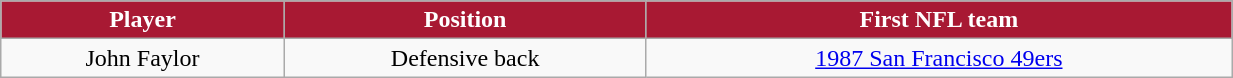<table class="wikitable" width="65%">
<tr align="center"  style="background:#A81933;color:#FFFFFF;">
<td><strong>Player</strong></td>
<td><strong>Position</strong></td>
<td><strong>First NFL team</strong></td>
</tr>
<tr align="center" bgcolor="">
<td>John Faylor</td>
<td>Defensive back</td>
<td><a href='#'>1987 San Francisco 49ers</a></td>
</tr>
</table>
